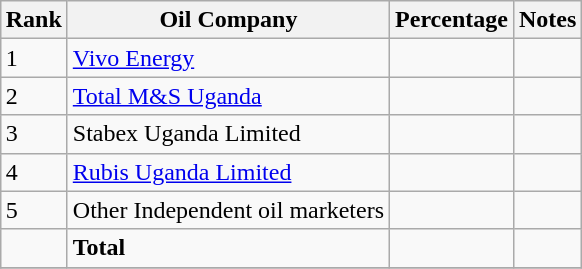<table class="wikitable sortable" style="margin: 0.5em auto">
<tr>
<th>Rank</th>
<th>Oil Company</th>
<th>Percentage</th>
<th>Notes</th>
</tr>
<tr>
<td>1</td>
<td><a href='#'>Vivo Energy</a></td>
<td></td>
<td></td>
</tr>
<tr>
<td>2</td>
<td><a href='#'>Total M&S Uganda</a></td>
<td></td>
<td></td>
</tr>
<tr>
<td>3</td>
<td>Stabex Uganda Limited</td>
<td></td>
<td></td>
</tr>
<tr>
<td>4</td>
<td><a href='#'>Rubis Uganda Limited</a></td>
<td></td>
<td></td>
</tr>
<tr>
<td>5</td>
<td>Other Independent oil marketers</td>
<td></td>
<td></td>
</tr>
<tr>
<td></td>
<td><strong>Total</strong></td>
<td></td>
<td></td>
</tr>
<tr>
</tr>
</table>
